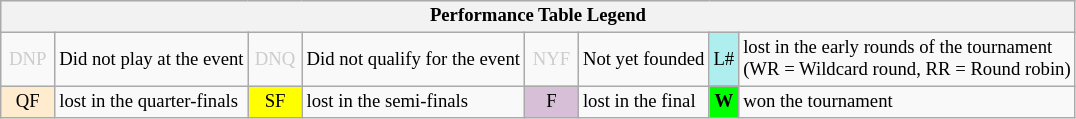<table class="wikitable" style="font-size:78%;">
<tr style="background:#efefef;">
<th colspan="8">Performance Table Legend</th>
</tr>
<tr>
<td style="color:#ccc; text-align:center; width:30px;">DNP</td>
<td>Did not play at the event</td>
<td style="color:#ccc; text-align:center; width:30px;">DNQ</td>
<td>Did not qualify for the event</td>
<td style="color:#ccc; text-align:center; width:30px;">NYF</td>
<td>Not yet founded</td>
<td style="text-align:center; background:#afeeee;">L#</td>
<td>lost in the early rounds of the tournament<br>(WR = Wildcard round, RR = Round robin)</td>
</tr>
<tr>
<td style="text-align:center; background:#ffebcd;">QF</td>
<td>lost in the quarter-finals</td>
<td style="text-align:center; background:yellow;">SF</td>
<td>lost in the semi-finals</td>
<td style="text-align:center; background:thistle;">F</td>
<td>lost in the final</td>
<td style="text-align:center; background:#0f0;"><strong>W</strong></td>
<td>won the tournament</td>
</tr>
</table>
